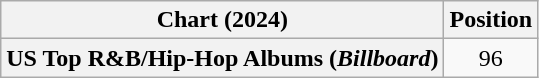<table class="wikitable plainrowheaders" style="text-align:center">
<tr>
<th scope="col">Chart (2024)</th>
<th scope="col">Position</th>
</tr>
<tr>
<th scope="row">US Top R&B/Hip-Hop Albums (<em>Billboard</em>)</th>
<td>96</td>
</tr>
</table>
